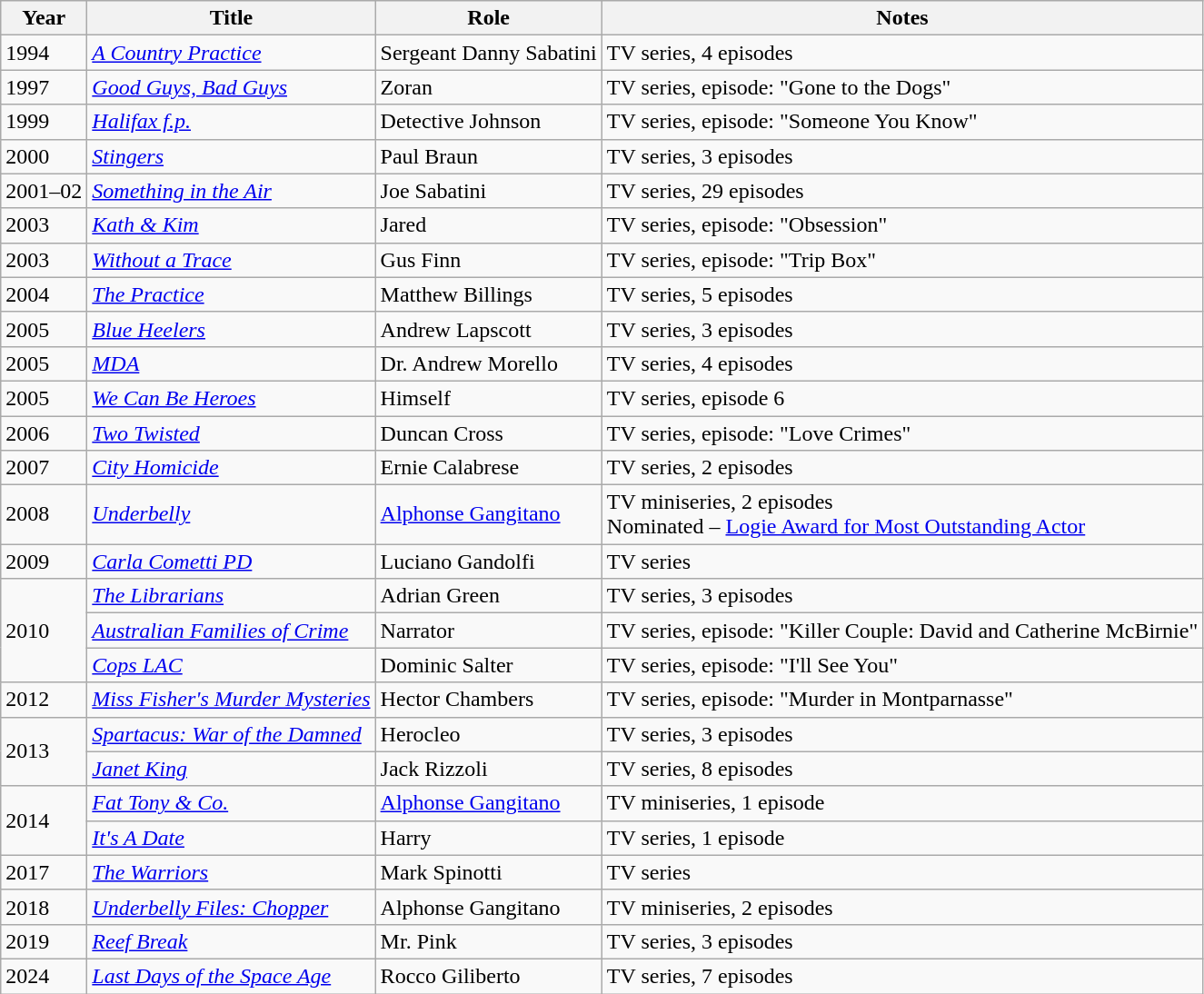<table class="wikitable sortable">
<tr>
<th>Year</th>
<th>Title</th>
<th>Role</th>
<th>Notes</th>
</tr>
<tr>
<td>1994</td>
<td><em><a href='#'>A Country Practice</a></em></td>
<td>Sergeant Danny Sabatini</td>
<td>TV series, 4 episodes</td>
</tr>
<tr>
<td>1997</td>
<td><em><a href='#'>Good Guys, Bad Guys</a></em></td>
<td>Zoran</td>
<td>TV series, episode: "Gone to the Dogs"</td>
</tr>
<tr>
<td>1999</td>
<td><em><a href='#'>Halifax f.p.</a></em></td>
<td>Detective Johnson</td>
<td>TV series, episode: "Someone You Know"</td>
</tr>
<tr>
<td>2000</td>
<td><em><a href='#'>Stingers</a></em></td>
<td>Paul Braun</td>
<td>TV series, 3 episodes</td>
</tr>
<tr>
<td>2001–02</td>
<td><em><a href='#'>Something in the Air</a></em></td>
<td>Joe Sabatini</td>
<td>TV series, 29 episodes</td>
</tr>
<tr>
<td>2003</td>
<td><em><a href='#'>Kath & Kim</a></em></td>
<td>Jared</td>
<td>TV series, episode: "Obsession"</td>
</tr>
<tr>
<td>2003</td>
<td><em><a href='#'>Without a Trace</a></em></td>
<td>Gus Finn</td>
<td>TV series, episode: "Trip Box"</td>
</tr>
<tr>
<td>2004</td>
<td><em><a href='#'>The Practice</a></em></td>
<td>Matthew Billings</td>
<td>TV series, 5 episodes</td>
</tr>
<tr>
<td>2005</td>
<td><em><a href='#'>Blue Heelers</a></em></td>
<td>Andrew Lapscott</td>
<td>TV series, 3 episodes</td>
</tr>
<tr>
<td>2005</td>
<td><em><a href='#'>MDA</a></em></td>
<td>Dr. Andrew Morello</td>
<td>TV series, 4 episodes</td>
</tr>
<tr>
<td>2005</td>
<td><em><a href='#'>We Can Be Heroes</a></em></td>
<td>Himself</td>
<td>TV series, episode 6</td>
</tr>
<tr>
<td>2006</td>
<td><em><a href='#'>Two Twisted</a></em></td>
<td>Duncan Cross</td>
<td>TV series, episode: "Love Crimes"</td>
</tr>
<tr>
<td>2007</td>
<td><em><a href='#'>City Homicide</a></em></td>
<td>Ernie Calabrese</td>
<td>TV series, 2 episodes</td>
</tr>
<tr>
<td>2008</td>
<td><em><a href='#'>Underbelly</a></em></td>
<td><a href='#'>Alphonse Gangitano</a></td>
<td>TV miniseries, 2 episodes<br>Nominated – <a href='#'>Logie Award for Most Outstanding Actor</a></td>
</tr>
<tr>
<td>2009</td>
<td><em><a href='#'>Carla Cometti PD</a></em></td>
<td>Luciano Gandolfi</td>
<td>TV series</td>
</tr>
<tr>
<td rowspan="3">2010</td>
<td><em><a href='#'>The Librarians</a></em></td>
<td>Adrian Green</td>
<td>TV series, 3 episodes</td>
</tr>
<tr>
<td><em><a href='#'>Australian Families of Crime</a></em></td>
<td>Narrator</td>
<td>TV series, episode: "Killer Couple: David and Catherine McBirnie"</td>
</tr>
<tr>
<td><em><a href='#'>Cops LAC</a></em></td>
<td>Dominic Salter</td>
<td>TV series, episode: "I'll See You"</td>
</tr>
<tr>
<td>2012</td>
<td><em><a href='#'>Miss Fisher's Murder Mysteries</a></em></td>
<td>Hector Chambers</td>
<td>TV series, episode: "Murder in Montparnasse"</td>
</tr>
<tr>
<td rowspan="2">2013</td>
<td><em><a href='#'>Spartacus: War of the Damned</a></em></td>
<td>Herocleo</td>
<td>TV series, 3 episodes</td>
</tr>
<tr>
<td><em><a href='#'>Janet King</a></em></td>
<td>Jack Rizzoli</td>
<td>TV series, 8 episodes</td>
</tr>
<tr>
<td rowspan="2">2014</td>
<td><em><a href='#'>Fat Tony & Co.</a></em></td>
<td><a href='#'>Alphonse Gangitano</a></td>
<td>TV miniseries, 1 episode</td>
</tr>
<tr>
<td><em><a href='#'>It's A Date</a></em></td>
<td>Harry</td>
<td>TV series, 1 episode</td>
</tr>
<tr>
<td>2017</td>
<td><em><a href='#'>The Warriors</a></em></td>
<td>Mark Spinotti</td>
<td>TV series</td>
</tr>
<tr>
<td>2018</td>
<td><em><a href='#'>Underbelly Files: Chopper</a></em></td>
<td>Alphonse Gangitano</td>
<td>TV miniseries, 2 episodes</td>
</tr>
<tr>
<td>2019</td>
<td><em><a href='#'>Reef Break</a></em></td>
<td>Mr. Pink</td>
<td>TV series, 3 episodes</td>
</tr>
<tr>
<td>2024</td>
<td><em><a href='#'>Last Days of the Space Age</a></em></td>
<td>Rocco Giliberto</td>
<td>TV series, 7 episodes</td>
</tr>
</table>
